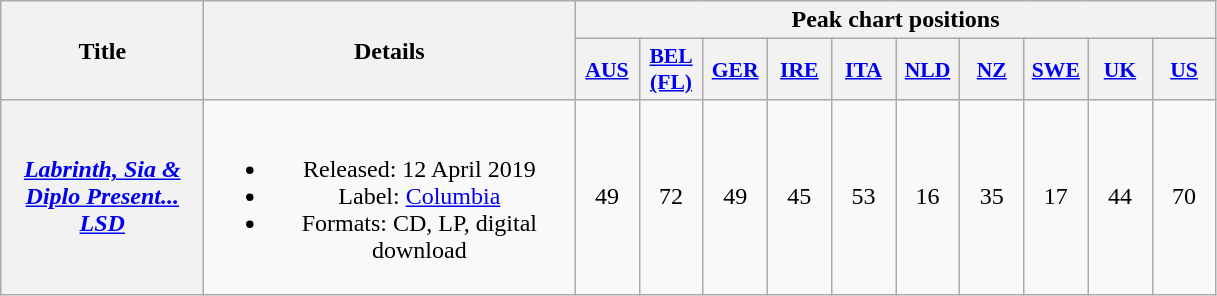<table class="wikitable plainrowheaders" style="text-align:center">
<tr>
<th style="width:8em" rowspan="2">Title</th>
<th style="width:15em" rowspan="2">Details</th>
<th scope="col" colspan="10">Peak chart positions</th>
</tr>
<tr>
<th scope="col" style="width:2.5em;font-size:90%;"><a href='#'>AUS</a><br></th>
<th scope="col" style="width:2.5em;font-size:90%;"><a href='#'>BEL<br>(FL)</a><br></th>
<th scope="col" style="width:2.5em;font-size:90%;"><a href='#'>GER</a><br></th>
<th scope="col" style="width:2.5em;font-size:90%;"><a href='#'>IRE</a><br></th>
<th scope="col" style="width:2.5em;font-size:90%;"><a href='#'>ITA</a><br></th>
<th scope="col" style="width:2.5em;font-size:90%;"><a href='#'>NLD</a><br></th>
<th scope="col" style="width:2.5em;font-size:90%;"><a href='#'>NZ</a><br></th>
<th scope="col" style="width:2.5em;font-size:90%;"><a href='#'>SWE</a><br></th>
<th scope="col" style="width:2.5em;font-size:90%;"><a href='#'>UK</a><br></th>
<th scope="col" style="width:2.5em;font-size:90%;"><a href='#'>US</a><br></th>
</tr>
<tr>
<th scope="row"><em><a href='#'>Labrinth, Sia & Diplo Present... LSD</a></em></th>
<td><br><ul><li>Released: 12 April 2019</li><li>Label: <a href='#'>Columbia</a></li><li>Formats: CD, LP, digital download</li></ul></td>
<td>49</td>
<td>72</td>
<td>49</td>
<td>45</td>
<td>53</td>
<td>16</td>
<td>35</td>
<td>17</td>
<td>44</td>
<td>70</td>
</tr>
</table>
